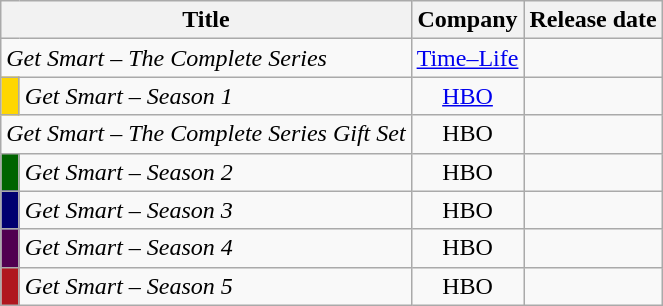<table class=wikitable style="text-align:center">
<tr>
<th colspan=2>Title</th>
<th>Company</th>
<th>Release date</th>
</tr>
<tr>
<td colspan="2" style="text-align:left;"><em>Get Smart – The Complete Series</em></td>
<td><a href='#'>Time–Life</a></td>
<td></td>
</tr>
<tr>
<td style="width:5px; background:gold;"></td>
<td style="text-align:left;"><em>Get Smart – Season 1</em></td>
<td><a href='#'>HBO</a></td>
<td></td>
</tr>
<tr>
<td colspan="2" style="text-align:left;"><em>Get Smart – The Complete Series Gift Set</em></td>
<td>HBO</td>
<td></td>
</tr>
<tr>
<td style="background:#006400;"></td>
<td style="text-align:left;"><em>Get Smart – Season 2</em></td>
<td>HBO</td>
<td></td>
</tr>
<tr>
<td style="background:#000070;"></td>
<td style="text-align:left;"><em>Get Smart – Season 3</em></td>
<td>HBO</td>
<td></td>
</tr>
<tr>
<td style="background:#500050;"></td>
<td style="text-align:left;"><em>Get Smart – Season 4</em></td>
<td>HBO</td>
<td></td>
</tr>
<tr>
<td style="background:#b0171f;"></td>
<td style="text-align:left;"><em>Get Smart – Season 5</em></td>
<td>HBO</td>
<td></td>
</tr>
</table>
